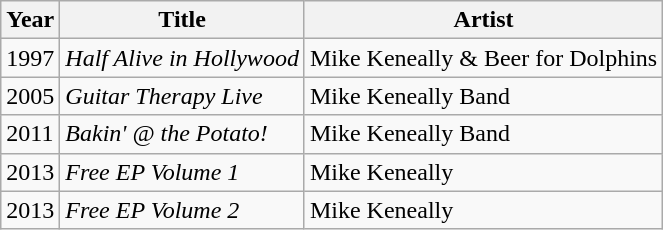<table class="wikitable">
<tr>
<th>Year</th>
<th>Title</th>
<th>Artist</th>
</tr>
<tr>
<td>1997</td>
<td><em>Half Alive in Hollywood</em></td>
<td>Mike Keneally & Beer for Dolphins</td>
</tr>
<tr>
<td>2005</td>
<td><em>Guitar Therapy Live</em></td>
<td>Mike Keneally Band</td>
</tr>
<tr>
<td>2011</td>
<td><em>Bakin' @ the Potato!</em></td>
<td>Mike Keneally Band</td>
</tr>
<tr>
<td>2013</td>
<td><em>Free EP Volume 1</em></td>
<td>Mike Keneally</td>
</tr>
<tr>
<td>2013</td>
<td><em>Free EP Volume 2</em></td>
<td>Mike Keneally</td>
</tr>
</table>
